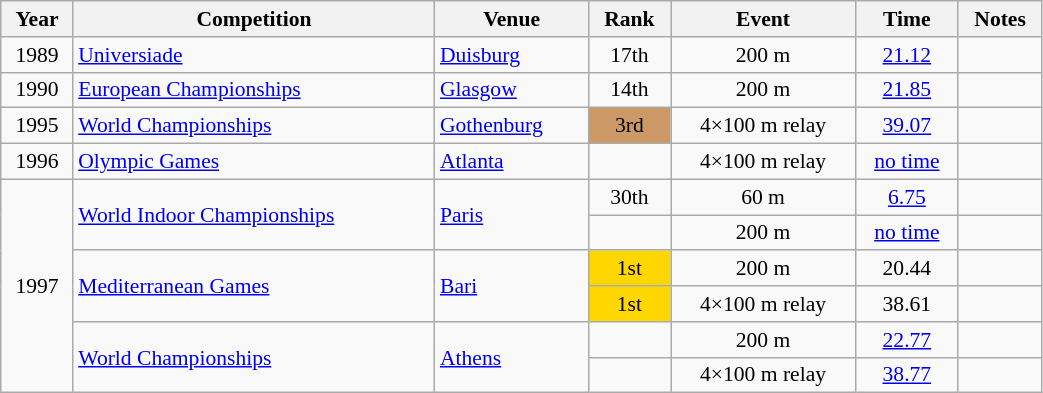<table class="wikitable sortable" width=55% style="font-size:90%; text-align:center;">
<tr>
<th>Year</th>
<th>Competition</th>
<th>Venue</th>
<th>Rank</th>
<th>Event</th>
<th>Time</th>
<th>Notes</th>
</tr>
<tr>
<td>1989</td>
<td align=left><a href='#'>Universiade</a></td>
<td align=left> <a href='#'>Duisburg</a></td>
<td>17th</td>
<td>200 m</td>
<td><a href='#'>21.12</a></td>
<td></td>
</tr>
<tr>
<td>1990</td>
<td align=left><a href='#'>European Championships</a></td>
<td align=left> <a href='#'>Glasgow</a></td>
<td>14th</td>
<td>200 m</td>
<td><a href='#'>21.85</a></td>
<td></td>
</tr>
<tr>
<td>1995</td>
<td align=left><a href='#'>World Championships</a></td>
<td align=left> <a href='#'>Gothenburg</a></td>
<td bgcolor=cc9966>3rd</td>
<td>4×100 m relay</td>
<td><a href='#'>39.07</a></td>
<td></td>
</tr>
<tr>
<td>1996</td>
<td align=left><a href='#'>Olympic Games</a></td>
<td align=left> <a href='#'>Atlanta</a></td>
<td></td>
<td>4×100 m relay</td>
<td><a href='#'>no time</a></td>
<td></td>
</tr>
<tr>
<td rowspan=6>1997</td>
<td rowspan=2 align=left><a href='#'>World Indoor Championships</a></td>
<td rowspan=2 align=left> <a href='#'>Paris</a></td>
<td>30th</td>
<td>60 m</td>
<td><a href='#'>6.75</a></td>
<td></td>
</tr>
<tr>
<td></td>
<td>200 m</td>
<td><a href='#'>no time</a></td>
<td></td>
</tr>
<tr>
<td rowspan=2 align=left><a href='#'>Mediterranean Games</a></td>
<td rowspan=2 align=left> <a href='#'>Bari</a></td>
<td bgcolor=gold>1st</td>
<td>200 m</td>
<td>20.44</td>
<td></td>
</tr>
<tr>
<td bgcolor=gold>1st</td>
<td>4×100 m relay</td>
<td>38.61</td>
<td></td>
</tr>
<tr>
<td rowspan=2 align=left><a href='#'>World Championships</a></td>
<td rowspan=2 align=left> <a href='#'>Athens</a></td>
<td></td>
<td>200 m</td>
<td><a href='#'>22.77</a></td>
<td></td>
</tr>
<tr>
<td></td>
<td>4×100 m relay</td>
<td><a href='#'>38.77</a></td>
<td></td>
</tr>
</table>
